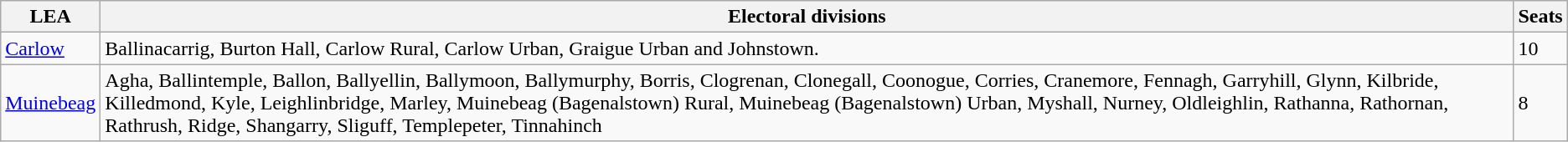<table class="wikitable">
<tr>
<th>LEA</th>
<th>Electoral divisions</th>
<th>Seats</th>
</tr>
<tr>
<td><a href='#'>Carlow</a></td>
<td>Ballinacarrig, Burton Hall, Carlow Rural, Carlow Urban, Graigue Urban and Johnstown.</td>
<td>10</td>
</tr>
<tr>
<td><a href='#'>Muinebeag</a></td>
<td>Agha, Ballintemple, Ballon, Ballyellin, Ballymoon, Ballymurphy, Borris, Clogrenan, Clonegall, Coonogue, Corries, Cranemore, Fennagh, Garryhill, Glynn, Kilbride, Killedmond, Kyle, Leighlinbridge, Marley, Muinebeag (Bagenalstown) Rural, Muinebeag (Bagenalstown) Urban, Myshall, Nurney, Oldleighlin, Rathanna, Rathornan, Rathrush, Ridge, Shangarry, Sliguff, Templepeter, Tinnahinch</td>
<td>8</td>
</tr>
</table>
